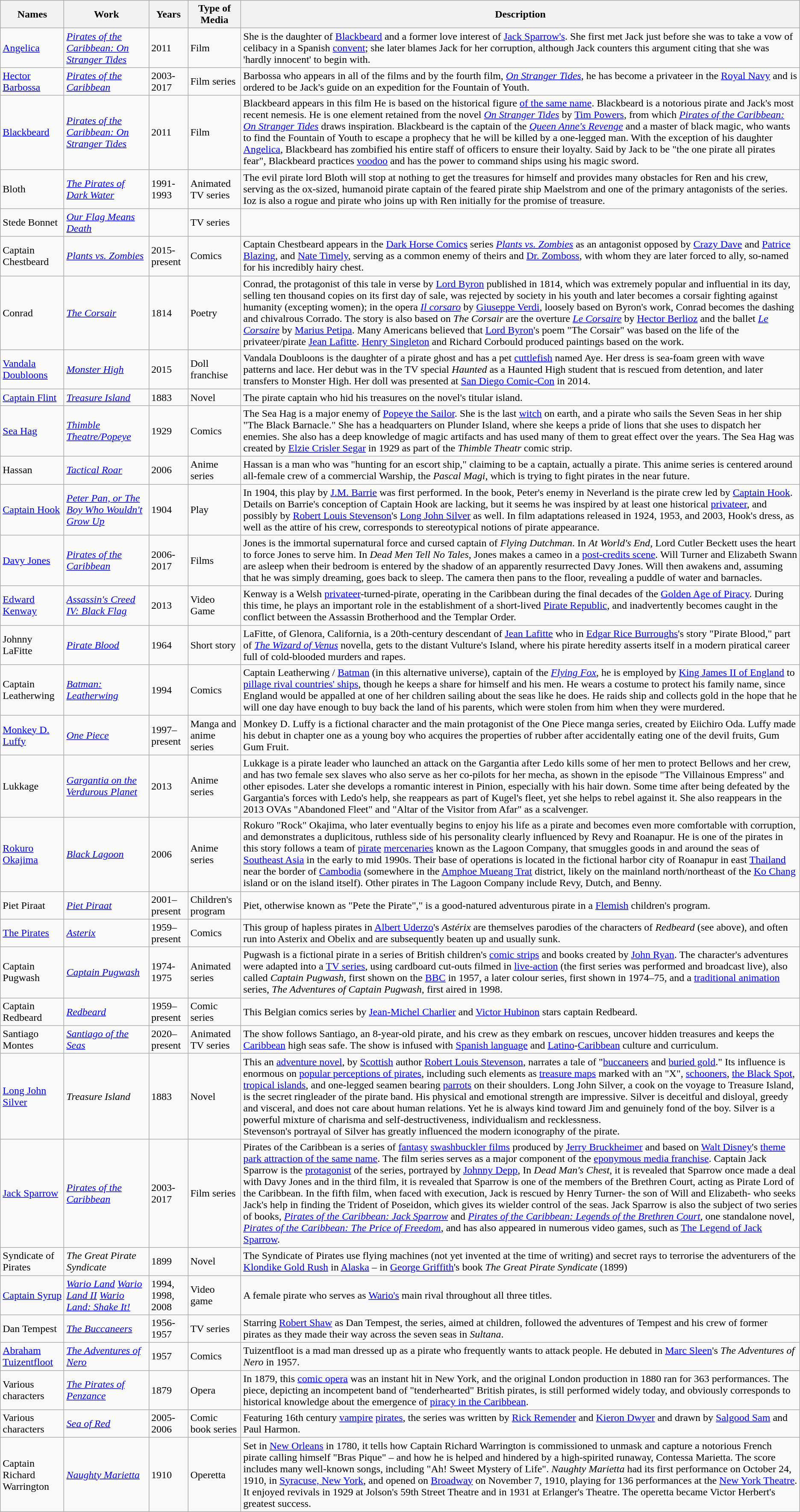<table class="wikitable sortable">
<tr>
<th>Names</th>
<th>Work</th>
<th>Years</th>
<th>Type of Media</th>
<th>Description</th>
</tr>
<tr>
<td><a href='#'>Angelica</a></td>
<td><em><a href='#'>Pirates of the Caribbean: On Stranger Tides</a></em></td>
<td>2011</td>
<td>Film</td>
<td>She is the daughter of <a href='#'>Blackbeard</a> and a former love interest of <a href='#'>Jack Sparrow's</a>. She first met Jack just before she was to take a vow of celibacy in a Spanish <a href='#'>convent</a>; she later blames Jack for her corruption, although Jack counters this argument citing that she was 'hardly innocent' to begin with.</td>
</tr>
<tr>
<td><a href='#'>Hector Barbossa</a></td>
<td><em><a href='#'>Pirates of the Caribbean</a></em></td>
<td>2003-2017</td>
<td>Film series</td>
<td>Barbossa who appears in all of the films and by the fourth film, <em><a href='#'>On Stranger Tides</a></em>, he has become a privateer in the <a href='#'>Royal Navy</a> and is ordered to be Jack's guide on an expedition for the Fountain of Youth.</td>
</tr>
<tr>
<td><a href='#'>Blackbeard</a></td>
<td><em><a href='#'>Pirates of the Caribbean: On Stranger Tides</a></em></td>
<td>2011</td>
<td>Film</td>
<td>Blackbeard appears in this film He is based on the historical figure <a href='#'>of the same name</a>. Blackbeard is a notorious pirate and Jack's most recent nemesis. He is one element retained from the novel <em><a href='#'>On Stranger Tides</a></em> by <a href='#'>Tim Powers</a>, from which <em><a href='#'>Pirates of the Caribbean: On Stranger Tides</a></em> draws inspiration. Blackbeard is the captain of the <em><a href='#'>Queen Anne's Revenge</a></em> and a master of black magic, who wants to find the Fountain of Youth to escape a prophecy that he will be killed by a one-legged man. With the exception of his daughter <a href='#'>Angelica</a>, Blackbeard has zombified his entire staff of officers to ensure their loyalty. Said by Jack to be "the one pirate all pirates fear", Blackbeard practices <a href='#'>voodoo</a> and has the power to command ships using his magic sword.</td>
</tr>
<tr>
<td>Bloth</td>
<td><em><a href='#'>The Pirates of Dark Water</a></em></td>
<td>1991-1993</td>
<td>Animated TV series</td>
<td>The evil pirate lord Bloth will stop at nothing to get the treasures for himself and provides many obstacles for Ren and his crew, serving as the ox-sized, humanoid pirate captain of the feared pirate ship Maelstrom and one of the primary antagonists of the series. Ioz is also a rogue and pirate who joins up with Ren initially for the promise of treasure.</td>
</tr>
<tr>
<td>Stede Bonnet</td>
<td><em><a href='#'>Our Flag Means Death</a></em></td>
<td></td>
<td>TV series</td>
<td></td>
</tr>
<tr>
<td>Captain Chestbeard</td>
<td><em><a href='#'>Plants vs. Zombies</a></em></td>
<td>2015-present</td>
<td>Comics</td>
<td>Captain Chestbeard appears in the <a href='#'>Dark Horse Comics</a> series <em><a href='#'>Plants vs. Zombies</a></em> as an antagonist opposed by <a href='#'>Crazy Dave</a> and <a href='#'>Patrice Blazing</a>, and <a href='#'>Nate Timely</a>, serving as a common enemy of theirs and <a href='#'>Dr. Zomboss</a>, with whom they are later forced to ally, so-named for his incredibly hairy chest.</td>
</tr>
<tr>
<td>Conrad</td>
<td><em><a href='#'>The Corsair</a></em></td>
<td>1814</td>
<td>Poetry</td>
<td>Conrad, the protagonist of this tale in verse by <a href='#'>Lord Byron</a> published in 1814, which was extremely popular and influential in its day, selling ten thousand copies on its first day of sale, was rejected by society in his youth and later becomes a corsair fighting against humanity (excepting women); in the opera <em><a href='#'>Il corsaro</a></em> by <a href='#'>Giuseppe Verdi</a>, loosely based on Byron's work, Conrad becomes the dashing and chivalrous Corrado. The story is also based on <em>The Corsair</em> are the overture <em><a href='#'>Le Corsaire</a></em> by <a href='#'>Hector Berlioz</a> and the ballet <em><a href='#'>Le Corsaire</a></em> by <a href='#'>Marius Petipa</a>. Many Americans believed that <a href='#'>Lord Byron</a>'s poem "The Corsair" was based on the life of the privateer/pirate <a href='#'>Jean Lafitte</a>.  <a href='#'>Henry Singleton</a> and Richard Corbould produced paintings based on the work.</td>
</tr>
<tr>
<td><a href='#'>Vandala Doubloons</a></td>
<td><em><a href='#'>Monster High</a></em></td>
<td>2015</td>
<td>Doll franchise</td>
<td>Vandala Doubloons is the daughter of a pirate ghost and has a pet <a href='#'>cuttlefish</a> named Aye. Her dress is sea-foam green with wave patterns and lace. Her debut was in the TV special <em>Haunted</em> as a Haunted High student that is rescued from detention, and later transfers to Monster High. Her doll was presented at <a href='#'>San Diego Comic-Con</a> in 2014.</td>
</tr>
<tr>
<td><a href='#'>Captain Flint</a></td>
<td><em><a href='#'>Treasure Island</a></em></td>
<td>1883</td>
<td>Novel</td>
<td>The pirate captain who hid his treasures on the novel's titular island.</td>
</tr>
<tr>
<td><a href='#'>Sea Hag</a></td>
<td><em><a href='#'>Thimble Theatre/Popeye</a></em></td>
<td>1929</td>
<td>Comics</td>
<td>The Sea Hag is a major enemy of <a href='#'>Popeye the Sailor</a>. She is the last <a href='#'>witch</a> on earth, and a pirate who sails the Seven Seas in her ship "The Black Barnacle." She has a headquarters on Plunder Island, where she keeps a pride of lions that she uses to dispatch her enemies. She also has a deep knowledge of magic artifacts and has used many of them to great effect over the years. The Sea Hag was created by <a href='#'>Elzie Crisler Segar</a> in 1929 as part of the <em>Thimble Theatr</em> comic strip.</td>
</tr>
<tr>
<td>Hassan</td>
<td><em><a href='#'>Tactical Roar</a></em></td>
<td>2006</td>
<td>Anime series</td>
<td>Hassan is a man who was "hunting for an escort ship," claiming to be a captain, actually a pirate. This anime series is centered around all-female crew of a commercial Warship, the <em>Pascal Magi</em>, which is trying to fight pirates in the near future.</td>
</tr>
<tr>
<td><a href='#'>Captain Hook</a></td>
<td><em><a href='#'>Peter Pan, or The Boy Who Wouldn't Grow Up</a></em></td>
<td>1904</td>
<td>Play</td>
<td>In 1904, this play by <a href='#'>J.M. Barrie</a> was first performed. In the book, Peter's enemy in Neverland is the pirate crew led by <a href='#'>Captain Hook</a>. Details on Barrie's conception of Captain Hook are lacking, but it seems he was inspired by at least one historical <a href='#'>privateer</a>, and possibly by <a href='#'>Robert Louis Stevenson</a>'s <a href='#'>Long John Silver</a> as well. In film adaptations released in 1924, 1953, and 2003, Hook's dress, as well as the attire of his crew, corresponds to stereotypical notions of pirate appearance.</td>
</tr>
<tr>
<td><a href='#'>Davy Jones</a></td>
<td><em><a href='#'>Pirates of the Caribbean</a></em></td>
<td>2006-2017</td>
<td>Films</td>
<td>Jones is the immortal supernatural force and cursed captain of <em>Flying Dutchman</em>. In <em>At World's End</em>, Lord Cutler Beckett uses the heart to force Jones to serve him. In <em>Dead Men Tell No Tales</em>, Jones makes a cameo in a <a href='#'>post-credits scene</a>. Will Turner and Elizabeth Swann are asleep when their bedroom is entered by the shadow of an apparently resurrected Davy Jones. Will then awakens and, assuming that he was simply dreaming, goes back to sleep. The camera then pans to the floor, revealing a puddle of water and barnacles.</td>
</tr>
<tr>
<td><a href='#'>Edward Kenway</a></td>
<td><em><a href='#'>Assassin's Creed IV: Black Flag</a></em></td>
<td>2013</td>
<td>Video Game</td>
<td>Kenway is a Welsh <a href='#'>privateer</a>-turned-pirate, operating in the Caribbean during the final decades of the <a href='#'>Golden Age of Piracy</a>. During this time, he plays an important role in the establishment of a short-lived <a href='#'>Pirate Republic</a>, and inadvertently becomes caught in the conflict between the Assassin Brotherhood and the Templar Order.</td>
</tr>
<tr>
<td>Johnny LaFitte</td>
<td><em><a href='#'>Pirate Blood</a></em></td>
<td>1964</td>
<td>Short story</td>
<td>LaFitte, of Glenora, California, is a 20th-century descendant of <a href='#'>Jean Lafitte</a> who in <a href='#'>Edgar Rice Burroughs</a>'s story "Pirate Blood," part of <em><a href='#'>The Wizard of Venus</a></em> novella, gets to the distant Vulture's Island, where his pirate heredity asserts itself in a modern piratical career full of cold-blooded murders and rapes.</td>
</tr>
<tr>
<td>Captain Leatherwing</td>
<td><em><a href='#'>Batman: Leatherwing</a></em></td>
<td>1994</td>
<td>Comics</td>
<td>Captain Leatherwing  / <a href='#'>Batman</a> (in this alternative universe), captain of the <em><a href='#'>Flying Fox</a></em>, he is employed by <a href='#'>King James II of England</a> to <a href='#'>pillage rival countries' ships</a>, though he keeps a share for himself and his men. He wears a costume to protect his family name, since England would be appalled at one of her children sailing about the seas like he does. He raids ship and collects gold in the hope that he will one day have enough to buy back the land of his parents, which were stolen from him when they were murdered.</td>
</tr>
<tr>
<td><a href='#'>Monkey D. Luffy</a></td>
<td><em><a href='#'>One Piece</a></em></td>
<td>1997–present</td>
<td>Manga and anime series</td>
<td>Monkey D. Luffy is a fictional character and the main protagonist of the One Piece manga series, created by Eiichiro Oda. Luffy made his debut in chapter one as a young boy who acquires the properties of rubber after accidentally eating one of the devil fruits, Gum Gum Fruit.</td>
</tr>
<tr>
<td>Lukkage</td>
<td><em><a href='#'>Gargantia on the Verdurous Planet</a></em></td>
<td>2013</td>
<td>Anime series</td>
<td>Lukkage is a pirate leader who launched an attack on the Gargantia after Ledo kills some of her men to protect Bellows and her crew, and has two female sex slaves who also serve as her co-pilots for her mecha, as shown in the episode "The Villainous Empress" and other episodes. Later she develops a romantic interest in Pinion, especially with his hair down. Some time after being defeated by the Gargantia's forces with Ledo's help, she reappears as part of Kugel's fleet, yet she helps to rebel against it. She also reappears in the 2013 OVAs "Abandoned Fleet" and "Altar of the Visitor from Afar" as a scalvenger.</td>
</tr>
<tr>
<td><a href='#'>Rokuro Okajima</a></td>
<td><em><a href='#'>Black Lagoon</a></em></td>
<td>2006</td>
<td>Anime series</td>
<td>Rokuro "Rock" Okajima, who later eventually begins to enjoy his life as a pirate and becomes even more comfortable with corruption, and demonstrates a duplicitous, ruthless side of his personality clearly influenced by Revy and Roanapur. He is one of the pirates in this story follows a team of <a href='#'>pirate</a> <a href='#'>mercenaries</a> known as the Lagoon Company, that smuggles goods in and around the seas of <a href='#'>Southeast Asia</a> in the early to mid 1990s. Their base of operations is located in the fictional harbor city of Roanapur in east <a href='#'>Thailand</a> near the border of <a href='#'>Cambodia</a> (somewhere in the <a href='#'>Amphoe Mueang Trat</a> district, likely on the mainland north/northeast of the <a href='#'>Ko Chang</a> island or on the island itself). Other pirates in The Lagoon Company include Revy, Dutch, and Benny.</td>
</tr>
<tr>
<td>Piet Piraat</td>
<td><em><a href='#'>Piet Piraat</a></em></td>
<td>2001–present</td>
<td>Children's program</td>
<td>Piet, otherwise known as "Pete the Pirate"," is a good-natured adventurous pirate in a <a href='#'>Flemish</a> children's program.</td>
</tr>
<tr>
<td><a href='#'>The Pirates</a></td>
<td><em><a href='#'>Asterix</a></em></td>
<td>1959–present</td>
<td>Comics</td>
<td>This group of hapless pirates in <a href='#'>Albert Uderzo</a>'s <em>Astérix</em> are themselves parodies of the characters of <em>Redbeard</em> (see above), and often run into Asterix and Obelix and are subsequently beaten up and usually sunk.</td>
</tr>
<tr>
<td>Captain Pugwash</td>
<td><em><a href='#'>Captain Pugwash</a></em></td>
<td>1974-1975</td>
<td>Animated series</td>
<td>Pugwash is a fictional pirate in a series of British children's <a href='#'>comic strips</a> and books created by <a href='#'>John Ryan</a>. The character's adventures were adapted into a <a href='#'>TV series</a>, using cardboard cut-outs filmed in <a href='#'>live-action</a> (the first series was performed and broadcast live), also called <em>Captain Pugwash</em>, first shown on the <a href='#'>BBC</a> in 1957, a later colour series, first shown in 1974–75, and a <a href='#'>traditional animation</a> series, <em>The Adventures of Captain Pugwash</em>, first aired in 1998.</td>
</tr>
<tr>
<td>Captain Redbeard</td>
<td><em><a href='#'>Redbeard</a></em></td>
<td>1959–present</td>
<td>Comic series</td>
<td>This Belgian comics series by <a href='#'>Jean-Michel Charlier</a> and <a href='#'>Victor Hubinon</a> stars captain Redbeard.</td>
</tr>
<tr>
<td>Santiago Montes</td>
<td><em><a href='#'>Santiago of the Seas</a></em></td>
<td>2020–present</td>
<td>Animated TV series</td>
<td>The show follows Santiago, an 8-year-old pirate, and his crew as they embark on rescues, uncover hidden treasures and keeps the <a href='#'>Caribbean</a> high seas safe. The show is infused with <a href='#'>Spanish language</a> and <a href='#'>Latino</a>-<a href='#'>Caribbean</a> culture and curriculum.</td>
</tr>
<tr>
<td><a href='#'>Long John Silver</a></td>
<td><em>Treasure Island</em></td>
<td>1883</td>
<td>Novel</td>
<td>This an <a href='#'>adventure novel</a>, by <a href='#'>Scottish</a> author <a href='#'>Robert Louis Stevenson</a>, narrates a tale of "<a href='#'>buccaneers</a> and <a href='#'>buried gold</a>." Its influence is enormous on <a href='#'>popular perceptions of pirates</a>, including such elements as <a href='#'>treasure maps</a> marked with an "X", <a href='#'>schooners</a>, <a href='#'>the Black Spot</a>, <a href='#'>tropical islands</a>, and one-legged seamen bearing <a href='#'>parrots</a> on their shoulders. Long John Silver, a cook on the voyage to Treasure Island, is the secret ringleader of the pirate band. His physical and emotional strength are impressive. Silver is deceitful and disloyal, greedy and visceral, and does not care about human relations. Yet he is always kind toward Jim and genuinely fond of the boy. Silver is a powerful mixture of charisma and self-destructiveness, individualism and recklessness.<br>Stevenson's portrayal of Silver has greatly influenced the modern iconography of the pirate.</td>
</tr>
<tr>
<td><a href='#'>Jack Sparrow</a></td>
<td><em><a href='#'>Pirates of the Caribbean</a></em></td>
<td>2003-2017</td>
<td>Film series</td>
<td>Pirates of the Caribbean is a series of <a href='#'>fantasy</a> <a href='#'>swashbuckler films</a> produced by <a href='#'>Jerry Bruckheimer</a> and based on <a href='#'>Walt Disney</a>'s <a href='#'>theme park attraction of the same name</a>. The film series serves as a major component of the <a href='#'>eponymous media franchise</a>. Captain Jack Sparrow is the <a href='#'>protagonist</a> of the series, portrayed by <a href='#'>Johnny Depp</a>, In <em>Dead Man's Chest</em>, it is revealed that Sparrow once made a deal with Davy Jones  and in the third film, it is revealed that Sparrow is one of the members of the Brethren Court, acting as Pirate Lord of the Caribbean. In the fifth film, when faced with execution, Jack is rescued by Henry Turner- the son of Will and Elizabeth- who seeks Jack's help in finding the Trident of Poseidon, which gives its wielder control of the seas. Jack Sparrow is also the subject of two series of books, <em><a href='#'>Pirates of the Caribbean: Jack Sparrow</a></em> and <em><a href='#'>Pirates of the Caribbean: Legends of the Brethren Court</a></em>, one standalone novel, <em><a href='#'>Pirates of the Caribbean: The Price of Freedom</a></em>, and has also appeared in numerous video games, such as <a href='#'>The Legend of Jack Sparrow</a>.</td>
</tr>
<tr>
<td>Syndicate of Pirates</td>
<td><em>The Great Pirate Syndicate</em></td>
<td>1899</td>
<td>Novel</td>
<td>The Syndicate of Pirates use flying machines (not yet invented at the time of writing) and secret rays to terrorise the adventurers of the <a href='#'>Klondike Gold Rush</a> in <a href='#'>Alaska</a> – in <a href='#'>George Griffith</a>'s book <em>The Great Pirate Syndicate</em> (1899)</td>
</tr>
<tr>
<td><a href='#'>Captain Syrup</a></td>
<td><em><a href='#'>Wario Land</a></em> <em><a href='#'>Wario Land II</a></em> <em><a href='#'>Wario Land: Shake It!</a></em></td>
<td>1994, 1998, 2008</td>
<td>Video game</td>
<td>A female pirate who serves as <a href='#'>Wario's</a> main rival throughout all three titles.</td>
</tr>
<tr>
<td>Dan Tempest</td>
<td><em><a href='#'>The Buccaneers</a></em></td>
<td>1956-1957</td>
<td>TV series</td>
<td>Starring <a href='#'>Robert Shaw</a> as Dan Tempest, the series, aimed at children, followed the adventures of Tempest and his crew of former pirates as they made their way across the seven seas in <em>Sultana</em>.</td>
</tr>
<tr>
<td><a href='#'>Abraham Tuizentfloot</a></td>
<td><em><a href='#'>The Adventures of Nero</a></em></td>
<td>1957</td>
<td>Comics</td>
<td>Tuizentfloot is a mad man dressed up as a pirate who frequently wants to attack people. He debuted in <a href='#'>Marc Sleen</a>'s <em>The Adventures of Nero</em> in 1957.</td>
</tr>
<tr>
<td>Various characters</td>
<td><em><a href='#'>The Pirates of Penzance</a></em></td>
<td>1879</td>
<td>Opera</td>
<td>In 1879, this <a href='#'>comic opera</a> was an instant hit in New York, and the original London production in 1880 ran for 363 performances.  The piece, depicting an incompetent band of "tenderhearted" British pirates, is still performed widely today, and obviously corresponds to historical knowledge about the emergence of <a href='#'>piracy in the Caribbean</a>.</td>
</tr>
<tr>
<td>Various characters</td>
<td><em><a href='#'>Sea of Red</a></em></td>
<td>2005-2006</td>
<td>Comic book series</td>
<td>Featuring 16th century <a href='#'>vampire</a> <a href='#'>pirates</a>, the series was written by <a href='#'>Rick Remender</a> and <a href='#'>Kieron Dwyer</a> and drawn by <a href='#'>Salgood Sam</a> and Paul Harmon.</td>
</tr>
<tr>
<td>Captain Richard Warrington</td>
<td><em><a href='#'>Naughty Marietta</a></em></td>
<td>1910</td>
<td>Operetta</td>
<td>Set in <a href='#'>New Orleans</a> in 1780, it tells how Captain Richard Warrington is commissioned to unmask and capture a notorious French pirate calling himself "Bras Pique" – and how he is helped and hindered by a high-spirited runaway, Contessa Marietta.  The score includes many well-known songs, including "Ah! Sweet Mystery of Life". <em>Naughty Marietta</em> had its first performance on October 24, 1910, in <a href='#'>Syracuse, New York</a>, and opened on <a href='#'>Broadway</a> on November 7, 1910, playing for 136 performances at the <a href='#'>New York Theatre</a>.  It enjoyed revivals in 1929 at Jolson's 59th Street Theatre and in 1931 at Erlanger's Theatre.  The operetta became Victor Herbert's greatest success.</td>
</tr>
</table>
